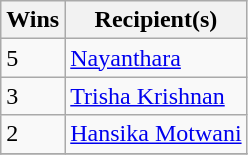<table class="wikitable">
<tr>
<th>Wins</th>
<th>Recipient(s)</th>
</tr>
<tr>
<td>5</td>
<td><a href='#'>Nayanthara</a></td>
</tr>
<tr>
<td>3</td>
<td><a href='#'>Trisha Krishnan</a></td>
</tr>
<tr>
<td>2</td>
<td><a href='#'>Hansika Motwani</a></td>
</tr>
<tr>
</tr>
</table>
